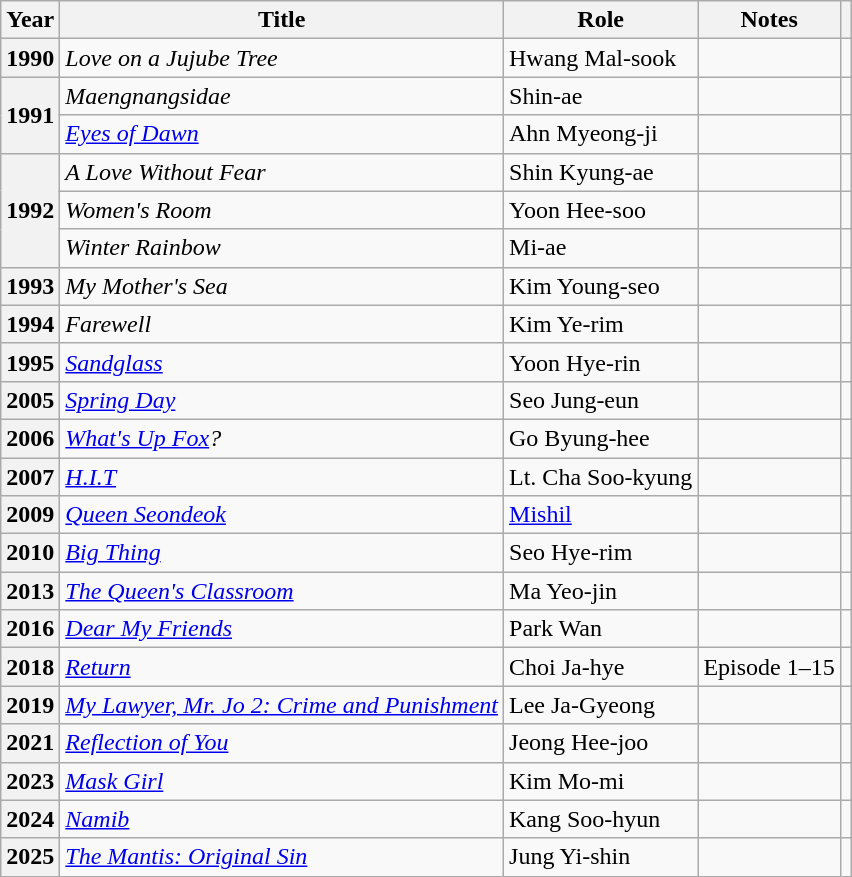<table class="wikitable plainrowheaders sortable">
<tr>
<th scope="col">Year</th>
<th scope="col">Title</th>
<th scope="col">Role</th>
<th scope="col">Notes</th>
<th scope="col" class="unsortable"></th>
</tr>
<tr>
<th scope="row">1990</th>
<td><em>Love on a Jujube Tree</em></td>
<td>Hwang Mal-sook</td>
<td></td>
<td style="text-align:center"></td>
</tr>
<tr>
<th scope="row" rowspan="2">1991</th>
<td><em>Maengnangsidae</em></td>
<td>Shin-ae</td>
<td></td>
<td style="text-align:center"></td>
</tr>
<tr>
<td><em><a href='#'>Eyes of Dawn</a></em></td>
<td>Ahn Myeong-ji</td>
<td></td>
<td style="text-align:center"></td>
</tr>
<tr>
<th scope="row" rowspan="3">1992</th>
<td><em>A Love Without Fear</em></td>
<td>Shin Kyung-ae</td>
<td></td>
<td style="text-align:center"></td>
</tr>
<tr>
<td><em>Women's Room</em></td>
<td>Yoon Hee-soo</td>
<td></td>
<td style="text-align:center"></td>
</tr>
<tr>
<td><em>Winter Rainbow</em></td>
<td>Mi-ae</td>
<td></td>
<td style="text-align:center"></td>
</tr>
<tr>
<th scope="row">1993</th>
<td><em>My Mother's Sea</em></td>
<td>Kim Young-seo</td>
<td></td>
<td style="text-align:center"></td>
</tr>
<tr>
<th scope="row">1994</th>
<td><em>Farewell</em></td>
<td>Kim Ye-rim</td>
<td></td>
<td style="text-align:center"></td>
</tr>
<tr>
<th scope="row">1995</th>
<td><em><a href='#'>Sandglass</a></em></td>
<td>Yoon Hye-rin</td>
<td></td>
<td style="text-align:center"></td>
</tr>
<tr>
<th scope="row">2005</th>
<td><em><a href='#'>Spring Day</a></em></td>
<td>Seo Jung-eun</td>
<td></td>
<td style="text-align:center"></td>
</tr>
<tr>
<th scope="row">2006</th>
<td><em><a href='#'>What's Up Fox</a>?</em></td>
<td>Go Byung-hee</td>
<td></td>
<td style="text-align:center"></td>
</tr>
<tr>
<th scope="row">2007</th>
<td><em><a href='#'>H.I.T</a></em></td>
<td>Lt. Cha Soo-kyung</td>
<td></td>
<td style="text-align:center"></td>
</tr>
<tr>
<th scope="row">2009</th>
<td><em><a href='#'>Queen Seondeok</a></em></td>
<td><a href='#'>Mishil</a></td>
<td></td>
<td style="text-align:center"></td>
</tr>
<tr>
<th scope="row">2010</th>
<td><em><a href='#'>Big Thing</a></em></td>
<td>Seo Hye-rim</td>
<td></td>
<td style="text-align:center"></td>
</tr>
<tr>
<th scope="row">2013</th>
<td><em><a href='#'>The Queen's Classroom</a></em></td>
<td>Ma Yeo-jin</td>
<td></td>
<td style="text-align:center"></td>
</tr>
<tr>
<th scope="row">2016</th>
<td><em><a href='#'>Dear My Friends</a></em></td>
<td>Park Wan</td>
<td></td>
<td style="text-align:center"></td>
</tr>
<tr>
<th scope="row">2018</th>
<td><em><a href='#'>Return</a></em></td>
<td>Choi Ja-hye</td>
<td>Episode 1–15</td>
<td style="text-align:center"></td>
</tr>
<tr>
<th scope="row">2019</th>
<td><em><a href='#'>My Lawyer, Mr. Jo 2: Crime and Punishment</a></em></td>
<td>Lee Ja-Gyeong</td>
<td></td>
<td style="text-align:center"></td>
</tr>
<tr>
<th scope="row">2021</th>
<td><em><a href='#'>Reflection of You</a></em></td>
<td>Jeong Hee-joo</td>
<td></td>
<td style="text-align:center"></td>
</tr>
<tr>
<th scope="row">2023</th>
<td><em> <a href='#'>Mask Girl</a></em></td>
<td>Kim Mo-mi</td>
<td></td>
<td style="text-align:center"></td>
</tr>
<tr>
<th scope="row">2024</th>
<td><em><a href='#'>Namib</a></em></td>
<td>Kang Soo-hyun</td>
<td></td>
<td style="text-align:center"></td>
</tr>
<tr>
<th scope="row">2025</th>
<td><em><a href='#'>The Mantis: Original Sin</a></em></td>
<td>Jung Yi-shin</td>
<td></td>
<td style="text-align:center"></td>
</tr>
</table>
